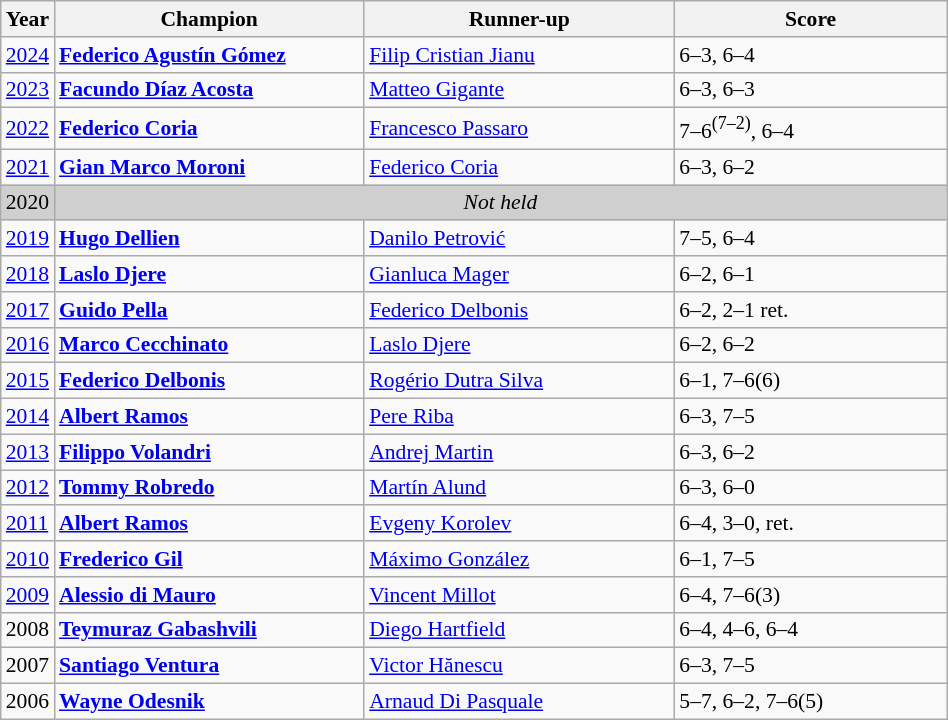<table class="wikitable" style="font-size:90%">
<tr>
<th>Year</th>
<th width="200">Champion</th>
<th width="200">Runner-up</th>
<th width="175">Score</th>
</tr>
<tr>
<td><a href='#'>2024</a></td>
<td> <strong><a href='#'>Federico Agustín Gómez</a></strong></td>
<td> <a href='#'>Filip Cristian Jianu</a></td>
<td>6–3, 6–4</td>
</tr>
<tr>
<td><a href='#'>2023</a></td>
<td> <strong><a href='#'>Facundo Díaz Acosta</a></strong></td>
<td> <a href='#'>Matteo Gigante</a></td>
<td>6–3, 6–3</td>
</tr>
<tr>
<td><a href='#'>2022</a></td>
<td> <strong><a href='#'>Federico Coria</a></strong></td>
<td> <a href='#'>Francesco Passaro</a></td>
<td>7–6<sup>(7–2)</sup>, 6–4</td>
</tr>
<tr>
<td><a href='#'>2021</a></td>
<td> <strong><a href='#'>Gian Marco Moroni</a></strong></td>
<td> <a href='#'>Federico Coria</a></td>
<td>6–3, 6–2</td>
</tr>
<tr>
<td style="background:#cfcfcf">2020</td>
<td colspan=3 align=center style="background:#cfcfcf"><em>Not held</em></td>
</tr>
<tr>
<td><a href='#'>2019</a></td>
<td> <strong><a href='#'>Hugo Dellien</a></strong></td>
<td> <a href='#'>Danilo Petrović</a></td>
<td>7–5, 6–4</td>
</tr>
<tr>
<td><a href='#'>2018</a></td>
<td> <strong><a href='#'>Laslo Djere</a></strong></td>
<td> <a href='#'>Gianluca Mager</a></td>
<td>6–2, 6–1</td>
</tr>
<tr>
<td><a href='#'>2017</a></td>
<td> <strong><a href='#'>Guido Pella</a></strong></td>
<td> <a href='#'>Federico Delbonis</a></td>
<td>6–2, 2–1 ret.</td>
</tr>
<tr>
<td><a href='#'>2016</a></td>
<td> <strong><a href='#'>Marco Cecchinato</a></strong></td>
<td> <a href='#'>Laslo Djere</a></td>
<td>6–2, 6–2</td>
</tr>
<tr>
<td><a href='#'>2015</a></td>
<td> <strong><a href='#'>Federico Delbonis</a></strong></td>
<td> <a href='#'>Rogério Dutra Silva</a></td>
<td>6–1, 7–6(6)</td>
</tr>
<tr>
<td><a href='#'>2014</a></td>
<td> <strong><a href='#'>Albert Ramos</a></strong></td>
<td> <a href='#'>Pere Riba</a></td>
<td>6–3, 7–5</td>
</tr>
<tr>
<td><a href='#'>2013</a></td>
<td> <strong><a href='#'>Filippo Volandri</a></strong></td>
<td> <a href='#'>Andrej Martin</a></td>
<td>6–3, 6–2</td>
</tr>
<tr>
<td><a href='#'>2012</a></td>
<td> <strong><a href='#'>Tommy Robredo</a></strong></td>
<td> <a href='#'>Martín Alund</a></td>
<td>6–3, 6–0</td>
</tr>
<tr>
<td><a href='#'>2011</a></td>
<td> <strong><a href='#'>Albert Ramos</a></strong></td>
<td> <a href='#'>Evgeny Korolev</a></td>
<td>6–4, 3–0, ret.</td>
</tr>
<tr>
<td><a href='#'>2010</a></td>
<td> <strong><a href='#'>Frederico Gil</a></strong></td>
<td> <a href='#'>Máximo González</a></td>
<td>6–1, 7–5</td>
</tr>
<tr>
<td><a href='#'>2009</a></td>
<td> <strong><a href='#'>Alessio di Mauro</a></strong></td>
<td> <a href='#'>Vincent Millot</a></td>
<td>6–4, 7–6(3)</td>
</tr>
<tr>
<td>2008</td>
<td> <strong><a href='#'>Teymuraz Gabashvili</a></strong></td>
<td> <a href='#'>Diego Hartfield</a></td>
<td>6–4, 4–6, 6–4</td>
</tr>
<tr>
<td>2007</td>
<td> <strong><a href='#'>Santiago Ventura</a></strong></td>
<td> <a href='#'>Victor Hănescu</a></td>
<td>6–3, 7–5</td>
</tr>
<tr>
<td>2006</td>
<td> <strong><a href='#'>Wayne Odesnik</a></strong></td>
<td> <a href='#'>Arnaud Di Pasquale</a></td>
<td>5–7, 6–2, 7–6(5)</td>
</tr>
</table>
